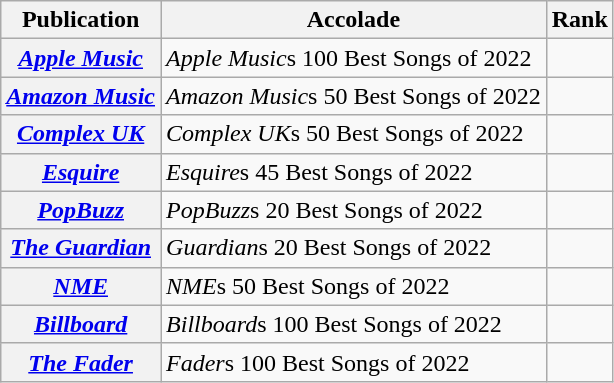<table class="wikitable sortable plainrowheaders">
<tr>
<th scope="col">Publication</th>
<th scope="col">Accolade</th>
<th scope="col">Rank</th>
</tr>
<tr>
<th scope="row"><em><a href='#'>Apple Music</a></em></th>
<td><em>Apple Music</em>s 100 Best Songs of 2022</td>
<td></td>
</tr>
<tr>
<th scope="row"><em><a href='#'>Amazon Music</a></em></th>
<td><em>Amazon Music</em>s 50 Best Songs of 2022</td>
<td></td>
</tr>
<tr>
<th scope="row"><em><a href='#'>Complex UK</a></em></th>
<td><em>Complex UK</em>s 50 Best Songs of 2022</td>
<td></td>
</tr>
<tr>
<th scope="row"><em><a href='#'>Esquire</a></em></th>
<td><em>Esquire</em>s 45 Best Songs of 2022</td>
<td></td>
</tr>
<tr>
<th scope="row"><em><a href='#'>PopBuzz</a></em></th>
<td><em>PopBuzz</em>s 20 Best Songs of 2022</td>
<td></td>
</tr>
<tr>
<th scope="row"><em><a href='#'>The Guardian</a></em></th>
<td><em>Guardian</em>s 20 Best Songs of 2022</td>
<td></td>
</tr>
<tr>
<th scope="row"><em><a href='#'>NME</a></em></th>
<td><em>NME</em>s 50 Best Songs of 2022</td>
<td></td>
</tr>
<tr>
<th scope="row"><em><a href='#'>Billboard</a></em></th>
<td><em>Billboard</em>s 100 Best Songs of 2022</td>
<td></td>
</tr>
<tr>
<th scope="row"><em><a href='#'>The Fader</a></em></th>
<td><em>Fader</em>s 100 Best Songs of 2022</td>
<td></td>
</tr>
</table>
